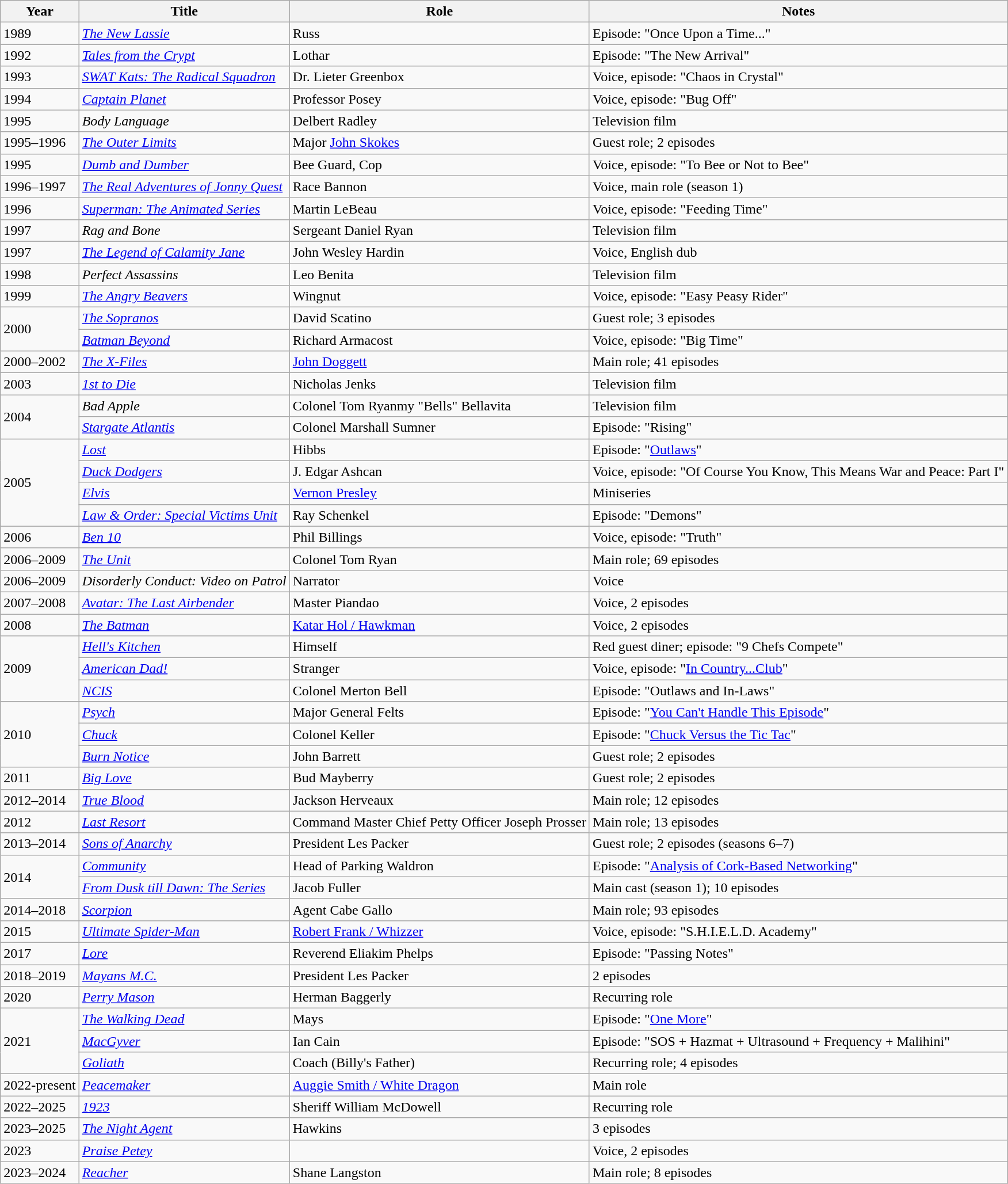<table class="wikitable sortable">
<tr>
<th>Year</th>
<th>Title</th>
<th>Role</th>
<th>Notes</th>
</tr>
<tr>
<td>1989</td>
<td><em><a href='#'>The New Lassie</a></em></td>
<td>Russ</td>
<td>Episode: "Once Upon a Time..."</td>
</tr>
<tr>
<td>1992</td>
<td><em><a href='#'>Tales from the Crypt</a></em></td>
<td>Lothar</td>
<td>Episode: "The New Arrival"</td>
</tr>
<tr>
<td>1993</td>
<td><em><a href='#'>SWAT Kats: The Radical Squadron</a></em></td>
<td>Dr. Lieter Greenbox</td>
<td>Voice, episode: "Chaos in Crystal"</td>
</tr>
<tr>
<td>1994</td>
<td><em><a href='#'>Captain Planet</a></em></td>
<td>Professor Posey</td>
<td>Voice, episode: "Bug Off"</td>
</tr>
<tr>
<td>1995</td>
<td><em>Body Language</em></td>
<td>Delbert Radley</td>
<td>Television film</td>
</tr>
<tr>
<td>1995–1996</td>
<td><em><a href='#'>The Outer Limits</a></em></td>
<td>Major <a href='#'>John Skokes</a></td>
<td>Guest role; 2 episodes</td>
</tr>
<tr>
<td>1995</td>
<td><em><a href='#'>Dumb and Dumber</a></em></td>
<td>Bee Guard, Cop</td>
<td>Voice, episode: "To Bee or Not to Bee"</td>
</tr>
<tr>
<td>1996–1997</td>
<td><em><a href='#'>The Real Adventures of Jonny Quest</a></em></td>
<td>Race Bannon</td>
<td>Voice, main role (season 1)</td>
</tr>
<tr>
<td>1996</td>
<td><em><a href='#'>Superman: The Animated Series</a></em></td>
<td>Martin LeBeau</td>
<td>Voice, episode: "Feeding Time"</td>
</tr>
<tr>
<td>1997</td>
<td><em>Rag and Bone</em></td>
<td>Sergeant Daniel Ryan</td>
<td>Television film</td>
</tr>
<tr>
<td>1997</td>
<td><em><a href='#'>The Legend of Calamity Jane</a></em></td>
<td>John Wesley Hardin</td>
<td>Voice, English dub</td>
</tr>
<tr>
<td>1998</td>
<td><em>Perfect Assassins</em></td>
<td>Leo Benita</td>
<td>Television film</td>
</tr>
<tr>
<td>1999</td>
<td><em><a href='#'>The Angry Beavers</a></em></td>
<td>Wingnut</td>
<td>Voice, episode: "Easy Peasy Rider"</td>
</tr>
<tr>
<td rowspan="2">2000</td>
<td><em><a href='#'>The Sopranos</a></em></td>
<td>David Scatino</td>
<td>Guest role; 3 episodes</td>
</tr>
<tr>
<td><em><a href='#'>Batman Beyond</a></em></td>
<td>Richard Armacost</td>
<td>Voice, episode: "Big Time"</td>
</tr>
<tr>
<td>2000–2002</td>
<td><em><a href='#'>The X-Files</a></em></td>
<td><a href='#'>John Doggett</a></td>
<td>Main role; 41 episodes</td>
</tr>
<tr>
<td>2003</td>
<td><em><a href='#'>1st to Die</a></em></td>
<td>Nicholas Jenks</td>
<td>Television film</td>
</tr>
<tr>
<td rowspan="2">2004</td>
<td><em>Bad Apple</em></td>
<td>Colonel Tom Ryanmy "Bells" Bellavita</td>
<td>Television film</td>
</tr>
<tr>
<td><em><a href='#'>Stargate Atlantis</a></em></td>
<td>Colonel Marshall Sumner</td>
<td>Episode: "Rising"</td>
</tr>
<tr>
<td rowspan="4">2005</td>
<td><em><a href='#'>Lost</a></em></td>
<td>Hibbs</td>
<td>Episode: "<a href='#'>Outlaws</a>"</td>
</tr>
<tr>
<td><em><a href='#'>Duck Dodgers</a></em></td>
<td>J. Edgar Ashcan</td>
<td>Voice, episode: "Of Course You Know, This Means War and Peace: Part I"</td>
</tr>
<tr>
<td><em><a href='#'>Elvis</a></em></td>
<td><a href='#'>Vernon Presley</a></td>
<td>Miniseries</td>
</tr>
<tr>
<td><em><a href='#'>Law & Order: Special Victims Unit</a></em></td>
<td>Ray Schenkel</td>
<td>Episode: "Demons"</td>
</tr>
<tr>
<td>2006</td>
<td><em><a href='#'>Ben 10</a></em></td>
<td>Phil Billings</td>
<td>Voice, episode: "Truth"</td>
</tr>
<tr>
<td>2006–2009</td>
<td><em><a href='#'>The Unit</a></em></td>
<td>Colonel Tom Ryan</td>
<td>Main role; 69 episodes</td>
</tr>
<tr>
<td>2006–2009</td>
<td><em>Disorderly Conduct: Video on Patrol</em></td>
<td>Narrator</td>
<td>Voice</td>
</tr>
<tr>
<td>2007–2008</td>
<td><em><a href='#'>Avatar: The Last Airbender</a></em></td>
<td>Master Piandao</td>
<td>Voice, 2 episodes</td>
</tr>
<tr>
<td>2008</td>
<td><em><a href='#'>The Batman</a></em></td>
<td><a href='#'>Katar Hol / Hawkman</a></td>
<td>Voice, 2 episodes</td>
</tr>
<tr>
<td rowspan="3">2009</td>
<td><em><a href='#'>Hell's Kitchen</a></em></td>
<td>Himself</td>
<td>Red guest diner; episode: "9 Chefs Compete"</td>
</tr>
<tr>
<td><em><a href='#'>American Dad!</a></em></td>
<td>Stranger</td>
<td>Voice, episode: "<a href='#'>In Country...Club</a>"</td>
</tr>
<tr>
<td><em><a href='#'>NCIS</a></em></td>
<td>Colonel Merton Bell</td>
<td>Episode: "Outlaws and In-Laws"</td>
</tr>
<tr>
<td rowspan="3">2010</td>
<td><em><a href='#'>Psych</a></em></td>
<td>Major General Felts</td>
<td>Episode: "<a href='#'>You Can't Handle This Episode</a>"</td>
</tr>
<tr>
<td><em><a href='#'>Chuck</a></em></td>
<td>Colonel Keller</td>
<td>Episode: "<a href='#'>Chuck Versus the Tic Tac</a>"</td>
</tr>
<tr>
<td><em><a href='#'>Burn Notice</a></em></td>
<td>John Barrett</td>
<td>Guest role; 2 episodes</td>
</tr>
<tr>
<td>2011</td>
<td><em><a href='#'>Big Love</a></em></td>
<td>Bud Mayberry</td>
<td>Guest role; 2 episodes</td>
</tr>
<tr>
<td>2012–2014</td>
<td><em><a href='#'>True Blood</a></em></td>
<td>Jackson Herveaux</td>
<td>Main role; 12 episodes</td>
</tr>
<tr>
<td>2012</td>
<td><em><a href='#'>Last Resort</a></em></td>
<td>Command Master Chief Petty Officer Joseph Prosser</td>
<td>Main role; 13 episodes</td>
</tr>
<tr>
<td>2013–2014</td>
<td><em><a href='#'>Sons of Anarchy</a></em></td>
<td>President Les Packer</td>
<td>Guest role; 2 episodes (seasons 6–7)</td>
</tr>
<tr>
<td rowspan="2">2014</td>
<td><em><a href='#'>Community</a></em></td>
<td>Head of Parking Waldron</td>
<td>Episode: "<a href='#'>Analysis of Cork-Based Networking</a>"</td>
</tr>
<tr>
<td><em><a href='#'>From Dusk till Dawn: The Series</a></em></td>
<td>Jacob Fuller</td>
<td>Main cast (season 1); 10 episodes</td>
</tr>
<tr>
<td>2014–2018</td>
<td><em><a href='#'>Scorpion</a></em></td>
<td>Agent Cabe Gallo</td>
<td>Main role; 93 episodes</td>
</tr>
<tr>
<td>2015</td>
<td><em><a href='#'>Ultimate Spider-Man</a></em></td>
<td><a href='#'>Robert Frank / Whizzer</a></td>
<td>Voice, episode: "S.H.I.E.L.D. Academy"</td>
</tr>
<tr>
<td>2017</td>
<td><em><a href='#'>Lore</a></em></td>
<td>Reverend Eliakim Phelps</td>
<td>Episode: "Passing Notes"</td>
</tr>
<tr>
<td>2018–2019</td>
<td><em><a href='#'>Mayans M.C.</a></em></td>
<td>President Les Packer</td>
<td>2 episodes</td>
</tr>
<tr>
<td>2020</td>
<td><em><a href='#'>Perry Mason</a></em></td>
<td>Herman Baggerly</td>
<td>Recurring role</td>
</tr>
<tr>
<td rowspan="3">2021</td>
<td><em><a href='#'>The Walking Dead</a></em></td>
<td>Mays</td>
<td>Episode: "<a href='#'>One More</a>"</td>
</tr>
<tr>
<td><em><a href='#'>MacGyver</a></em></td>
<td>Ian Cain</td>
<td>Episode: "SOS + Hazmat + Ultrasound + Frequency + Malihini"</td>
</tr>
<tr>
<td><em><a href='#'>Goliath</a></em></td>
<td>Coach (Billy's Father)</td>
<td>Recurring role; 4 episodes</td>
</tr>
<tr>
<td>2022-present</td>
<td><em><a href='#'>Peacemaker</a></em></td>
<td><a href='#'>Auggie Smith / White Dragon</a></td>
<td>Main role</td>
</tr>
<tr>
<td>2022–2025</td>
<td><em><a href='#'>1923</a></em></td>
<td>Sheriff William McDowell</td>
<td>Recurring role</td>
</tr>
<tr>
<td>2023–2025</td>
<td><em><a href='#'>The Night Agent</a></em></td>
<td>Hawkins</td>
<td>3 episodes</td>
</tr>
<tr>
<td>2023</td>
<td><em><a href='#'>Praise Petey</a></em></td>
<td></td>
<td>Voice, 2 episodes</td>
</tr>
<tr>
<td>2023–2024</td>
<td><em><a href='#'>Reacher</a></em></td>
<td>Shane Langston</td>
<td>Main role; 8 episodes</td>
</tr>
</table>
